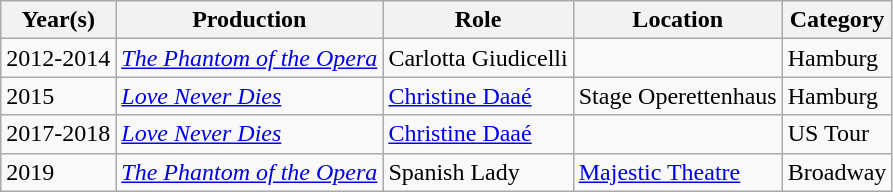<table class="wikitable">
<tr>
<th>Year(s)</th>
<th>Production</th>
<th>Role</th>
<th>Location</th>
<th>Category</th>
</tr>
<tr>
<td>2012-2014</td>
<td><em><a href='#'>The Phantom of the Opera</a></em></td>
<td>Carlotta Giudicelli</td>
<td></td>
<td>Hamburg</td>
</tr>
<tr>
<td>2015</td>
<td><em><a href='#'>Love Never Dies</a></em></td>
<td><a href='#'>Christine Daaé</a></td>
<td>Stage Operettenhaus</td>
<td>Hamburg</td>
</tr>
<tr>
<td>2017-2018</td>
<td><em><a href='#'>Love Never Dies</a></em></td>
<td><a href='#'>Christine Daaé</a></td>
<td></td>
<td>US Tour</td>
</tr>
<tr>
<td>2019</td>
<td><em><a href='#'>The Phantom of the Opera</a></em></td>
<td>Spanish Lady</td>
<td><a href='#'>Majestic Theatre</a></td>
<td>Broadway</td>
</tr>
</table>
